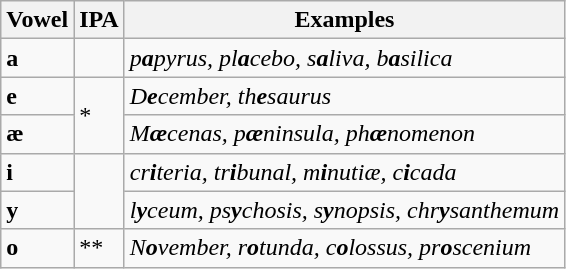<table class="wikitable">
<tr>
<th>Vowel</th>
<th>IPA</th>
<th>Examples</th>
</tr>
<tr>
<td><strong>a</strong></td>
<td></td>
<td><em>p<strong>a</strong>pyrus, pl<strong>a</strong>cebo, s<strong>a</strong>liva, b<strong>a</strong>silica</em></td>
</tr>
<tr>
<td><strong>e</strong></td>
<td rowspan=2>*</td>
<td><em>D<strong>e</strong>cember, th<strong>e</strong>saurus</em></td>
</tr>
<tr>
<td><strong>æ</strong></td>
<td><em>M<strong>æ</strong>cenas, p<strong>æ</strong>ninsula, ph<strong>æ</strong>nomenon</em></td>
</tr>
<tr>
<td><strong>i</strong></td>
<td rowspan=2></td>
<td><em>cr<strong>i</strong>teria, tr<strong>i</strong>bunal, m<strong>i</strong>nutiæ, c<strong>i</strong>cada</em></td>
</tr>
<tr>
<td><strong>y</strong></td>
<td><em>l<strong>y</strong>ceum, ps<strong>y</strong>chosis, s<strong>y</strong>nopsis, chr<strong>y</strong>santhemum</em></td>
</tr>
<tr>
<td><strong>o</strong></td>
<td>**</td>
<td><em>N<strong>o</strong>vember, r<strong>o</strong>tunda, c<strong>o</strong>lossus, pr<strong>o</strong>scenium</em></td>
</tr>
</table>
